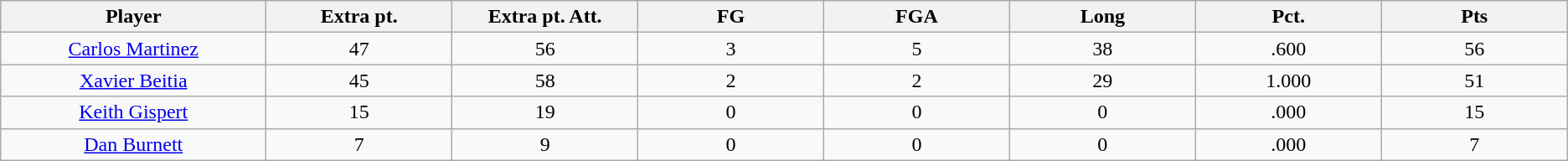<table class="wikitable sortable">
<tr>
<th bgcolor="#DDDDFF" width="10%">Player</th>
<th bgcolor="#DDDDFF" width="7%">Extra pt.</th>
<th bgcolor="#DDDDFF" width="7%">Extra pt. Att.</th>
<th bgcolor="#DDDDFF" width="7%">FG</th>
<th bgcolor="#DDDDFF" width="7%">FGA</th>
<th bgcolor="#DDDDFF" width="7%">Long</th>
<th bgcolor="#DDDDFF" width="7%">Pct.</th>
<th bgcolor="#DDDDFF" width="7%">Pts</th>
</tr>
<tr align="center">
<td><a href='#'>Carlos Martinez</a></td>
<td>47</td>
<td>56</td>
<td>3</td>
<td>5</td>
<td>38</td>
<td>.600</td>
<td>56</td>
</tr>
<tr align="center">
<td><a href='#'>Xavier Beitia</a></td>
<td>45</td>
<td>58</td>
<td>2</td>
<td>2</td>
<td>29</td>
<td>1.000</td>
<td>51</td>
</tr>
<tr align="center">
<td><a href='#'>Keith Gispert</a></td>
<td>15</td>
<td>19</td>
<td>0</td>
<td>0</td>
<td>0</td>
<td>.000</td>
<td>15</td>
</tr>
<tr align="center">
<td><a href='#'>Dan Burnett</a></td>
<td>7</td>
<td>9</td>
<td>0</td>
<td>0</td>
<td>0</td>
<td>.000</td>
<td>7</td>
</tr>
</table>
